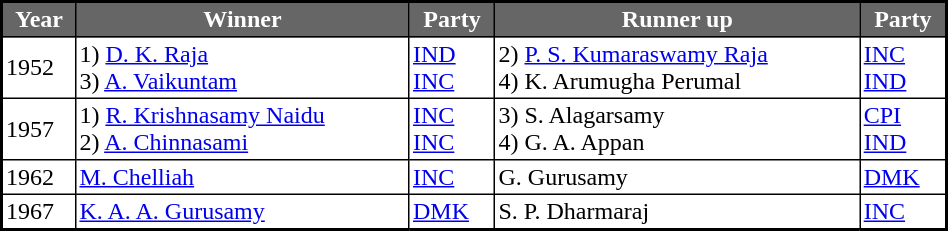<table width="50%" cellpadding="2" cellspacing="0" border="1" style="border-collapse: collapse; border: 2px #000000 solid; font-size: x-big; font-family: verdana">
<tr>
<th style="background-color:#666666; color:white">Year</th>
<th style="background-color:#666666; color:white">Winner</th>
<th style="background-color:#666666; color:white">Party</th>
<th style="background-color:#666666; color:white">Runner up</th>
<th style="background-color:#666666; color:white">Party</th>
</tr>
<tr --->
<td>1952</td>
<td>1) <a href='#'>D. K. Raja</a> <br> 3) <a href='#'>A. Vaikuntam</a></td>
<td><a href='#'>IND</a> <br> <a href='#'>INC</a></td>
<td>2) <a href='#'>P. S. Kumaraswamy Raja</a> <br> 4) K. Arumugha Perumal</td>
<td><a href='#'>INC</a> <br> <a href='#'>IND</a></td>
</tr>
<tr --->
<td>1957</td>
<td>1) <a href='#'>R. Krishnasamy Naidu</a> <br> 2) <a href='#'>A. Chinnasami</a></td>
<td><a href='#'>INC</a> <br> <a href='#'>INC</a></td>
<td>3) S. Alagarsamy <br> 4) G. A. Appan</td>
<td><a href='#'>CPI</a> <br> <a href='#'>IND</a></td>
</tr>
<tr --->
<td>1962</td>
<td><a href='#'>M. Chelliah</a></td>
<td><a href='#'>INC</a></td>
<td>G. Gurusamy</td>
<td><a href='#'>DMK</a></td>
</tr>
<tr --->
<td>1967</td>
<td><a href='#'>K. A. A. Gurusamy</a></td>
<td><a href='#'>DMK</a></td>
<td>S. P. Dharmaraj</td>
<td><a href='#'>INC</a></td>
</tr>
<tr --->
</tr>
</table>
